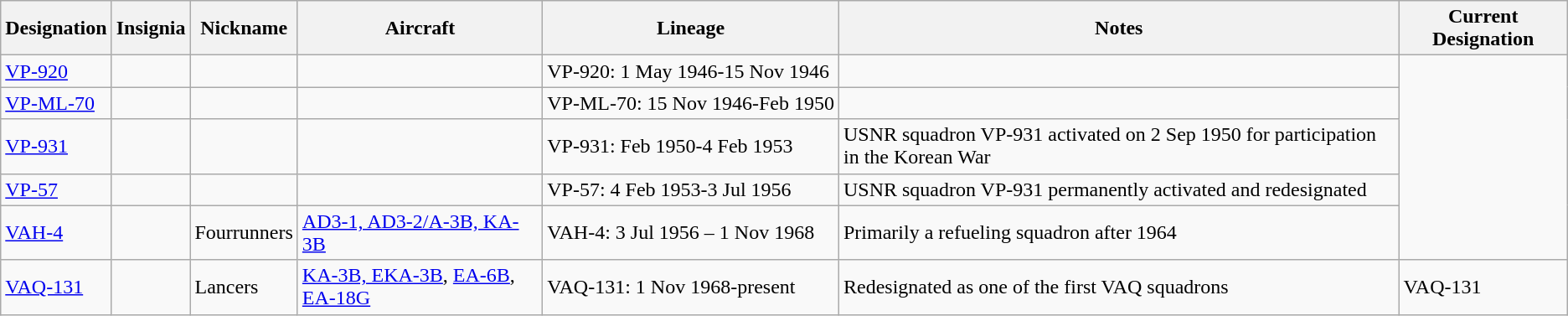<table class="wikitable">
<tr>
<th>Designation</th>
<th>Insignia</th>
<th>Nickname</th>
<th>Aircraft</th>
<th>Lineage</th>
<th>Notes</th>
<th>Current Designation</th>
</tr>
<tr>
<td><a href='#'>VP-920</a></td>
<td></td>
<td></td>
<td></td>
<td style="white-space: nowrap;">VP-920: 1 May 1946-15 Nov 1946</td>
<td></td>
</tr>
<tr>
<td><a href='#'>VP-ML-70</a></td>
<td></td>
<td></td>
<td></td>
<td style="white-space: nowrap;">VP-ML-70: 15 Nov 1946-Feb 1950</td>
<td></td>
</tr>
<tr>
<td><a href='#'>VP-931</a></td>
<td></td>
<td></td>
<td></td>
<td style="white-space: nowrap;">VP-931: Feb 1950-4 Feb 1953</td>
<td>USNR squadron VP-931 activated on 2 Sep 1950 for participation in the Korean War</td>
</tr>
<tr>
<td><a href='#'>VP-57</a></td>
<td></td>
<td></td>
<td></td>
<td style="white-space: nowrap;">VP-57: 4 Feb 1953-3 Jul 1956</td>
<td>USNR squadron VP-931 permanently activated and redesignated</td>
</tr>
<tr>
<td><a href='#'>VAH-4</a></td>
<td></td>
<td>Fourrunners</td>
<td><a href='#'>AD3-1, AD3-2/A-3B, KA-3B</a></td>
<td style="white-space: nowrap;">VAH-4: 3 Jul 1956 – 1 Nov 1968</td>
<td>Primarily a refueling squadron after 1964</td>
</tr>
<tr>
<td><a href='#'>VAQ-131</a></td>
<td></td>
<td>Lancers</td>
<td><a href='#'>KA-3B, EKA-3B</a>, <a href='#'>EA-6B</a>, <a href='#'>EA-18G</a></td>
<td>VAQ-131: 1 Nov 1968-present</td>
<td>Redesignated as one of the first VAQ squadrons</td>
<td>VAQ-131</td>
</tr>
</table>
